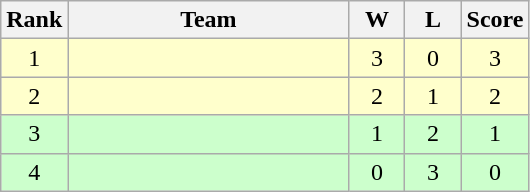<table class="wikitable Sortable" style="text-align:center">
<tr>
<th width=30>Rank</th>
<th width=180>Team</th>
<th width=30>W</th>
<th width=30>L</th>
<th width=30>Score</th>
</tr>
<tr bgcolor="#ffffcc">
<td>1</td>
<td style="text-align:left;"> </td>
<td>3</td>
<td>0</td>
<td>3</td>
</tr>
<tr bgcolor="#ffffcc">
<td>2</td>
<td style="text-align:left;"> </td>
<td>2</td>
<td>1</td>
<td>2</td>
</tr>
<tr bgcolor="ccffcc">
<td>3</td>
<td style="text-align:left;"> </td>
<td>1</td>
<td>2</td>
<td>1</td>
</tr>
<tr bgcolor="ccffcc">
<td>4</td>
<td style="text-align:left;"> </td>
<td>0</td>
<td>3</td>
<td>0</td>
</tr>
</table>
